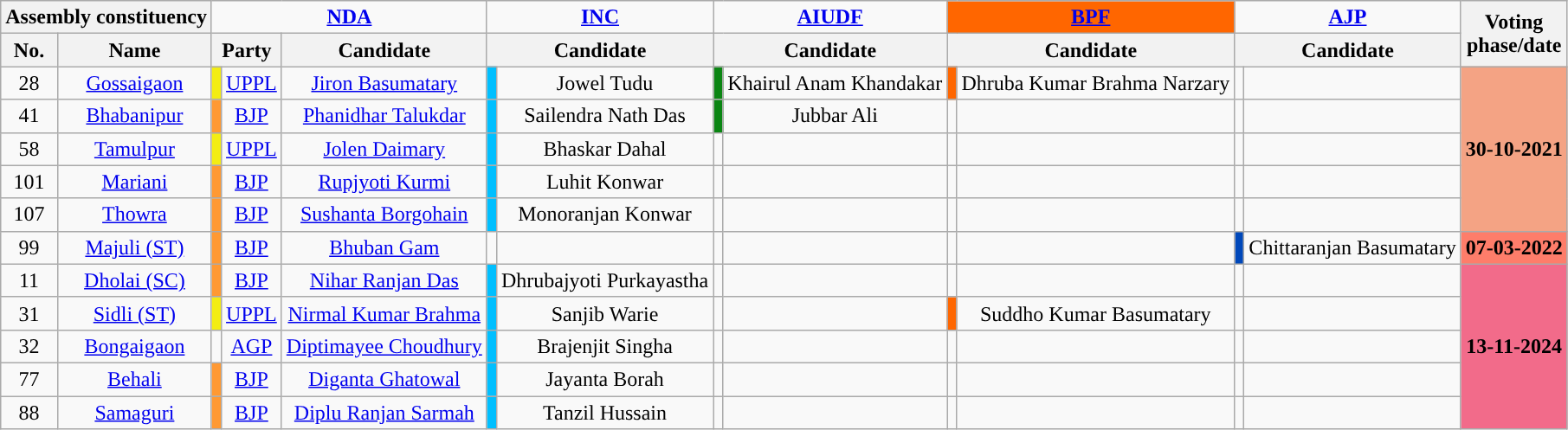<table class="wikitable sortable" style="text-align:center">
<tr>
<th colspan="2">Assembly constituency</th>
<td colspan="3"><strong><a href='#'>NDA</a></strong></td>
<td colspan="2"><a href='#'><strong>INC</strong></a></td>
<td colspan="2"><a href='#'><strong>AIUDF</strong></a></td>
<td colspan="2" bgcolor="#FF6600"><a href='#'><strong>BPF</strong></a></td>
<td colspan="2"><a href='#'><strong>AJP</strong></a></td>
<th rowspan="2">Voting<br>phase/date</th>
</tr>
<tr>
<th>No.</th>
<th>Name</th>
<th colspan="2">Party</th>
<th>Candidate</th>
<th colspan="2">Candidate</th>
<th colspan="2">Candidate</th>
<th colspan="2">Candidate</th>
<th colspan="2">Candidate</th>
</tr>
<tr>
<td>28</td>
<td><a href='#'>Gossaigaon</a></td>
<td bgcolor=#F3ED13></td>
<td><a href='#'>UPPL</a></td>
<td><a href='#'>Jiron Basumatary</a></td>
<td bgcolor=#00BFFF></td>
<td>Jowel Tudu</td>
<td bgcolor=#0A8612></td>
<td>Khairul Anam Khandakar</td>
<td bgcolor=#FF6600></td>
<td>Dhruba Kumar Brahma Narzary</td>
<td></td>
<td></td>
<td rowspan=5 bgcolor=#f4a384><strong>30-10-2021</strong></td>
</tr>
<tr>
<td>41</td>
<td><a href='#'>Bhabanipur</a></td>
<td bgcolor=#FF9933></td>
<td><a href='#'>BJP</a></td>
<td><a href='#'>Phanidhar Talukdar</a></td>
<td bgcolor=#00BFFF></td>
<td>Sailendra Nath Das</td>
<td bgcolor=#0A8612></td>
<td>Jubbar Ali</td>
<td></td>
<td></td>
<td></td>
<td></td>
</tr>
<tr>
<td>58</td>
<td><a href='#'>Tamulpur</a></td>
<td bgcolor=#F3ED13></td>
<td><a href='#'>UPPL</a></td>
<td><a href='#'>Jolen Daimary</a></td>
<td bgcolor=#00BFFF></td>
<td>Bhaskar Dahal</td>
<td></td>
<td></td>
<td></td>
<td></td>
<td></td>
</tr>
<tr>
<td>101</td>
<td><a href='#'>Mariani</a></td>
<td bgcolor=#FF9933></td>
<td><a href='#'>BJP</a></td>
<td><a href='#'>Rupjyoti Kurmi</a></td>
<td bgcolor=#00BFFF></td>
<td>Luhit Konwar</td>
<td></td>
<td></td>
<td></td>
<td></td>
<td></td>
<td></td>
</tr>
<tr>
<td>107</td>
<td><a href='#'>Thowra</a></td>
<td bgcolor=#FF9933></td>
<td><a href='#'>BJP</a></td>
<td><a href='#'>Sushanta Borgohain</a></td>
<td bgcolor=#00BFFF></td>
<td>Monoranjan Konwar</td>
<td></td>
<td></td>
<td></td>
<td></td>
<td></td>
<td></td>
</tr>
<tr>
<td>99</td>
<td><a href='#'>Majuli (ST)</a></td>
<td bgcolor=#FF9933></td>
<td><a href='#'>BJP</a></td>
<td><a href='#'>Bhuban Gam</a></td>
<td></td>
<td></td>
<td></td>
<td></td>
<td></td>
<td></td>
<td bgcolor=#0048BA></td>
<td>Chittaranjan Basumatary</td>
<td bgcolor=#FE7D6A><strong>07-03-2022</strong></td>
</tr>
<tr>
<td>11</td>
<td><a href='#'>Dholai (SC)</a></td>
<td bgcolor=#FF9933></td>
<td><a href='#'>BJP</a></td>
<td><a href='#'>Nihar Ranjan Das</a></td>
<td bgcolor=#00BFFF></td>
<td>Dhrubajyoti Purkayastha</td>
<td></td>
<td></td>
<td></td>
<td></td>
<td></td>
<td></td>
<td rowspan=5 bgcolor=#F26B8A><strong>13-11-2024</strong></td>
</tr>
<tr>
<td>31</td>
<td><a href='#'>Sidli (ST)</a></td>
<td bgcolor=#F3ED13></td>
<td><a href='#'>UPPL</a></td>
<td><a href='#'>Nirmal Kumar Brahma</a></td>
<td bgcolor=#00BFFF></td>
<td>Sanjib Warie</td>
<td></td>
<td></td>
<td bgcolor=#FF6600></td>
<td>Suddho Kumar Basumatary</td>
<td></td>
<td></td>
</tr>
<tr>
<td>32</td>
<td><a href='#'>Bongaigaon</a></td>
<td></td>
<td><a href='#'>AGP</a></td>
<td><a href='#'>Diptimayee Choudhury</a></td>
<td bgcolor=#00BFFF></td>
<td>Brajenjit Singha</td>
<td></td>
<td></td>
<td></td>
<td></td>
<td></td>
<td></td>
</tr>
<tr>
<td>77</td>
<td><a href='#'>Behali</a></td>
<td bgcolor=#FF9933></td>
<td><a href='#'>BJP</a></td>
<td><a href='#'>Diganta Ghatowal</a></td>
<td bgcolor=#00BFFF></td>
<td>Jayanta Borah</td>
<td></td>
<td></td>
<td></td>
<td></td>
<td></td>
<td></td>
</tr>
<tr>
<td>88</td>
<td><a href='#'>Samaguri</a></td>
<td bgcolor=#FF9933></td>
<td><a href='#'>BJP</a></td>
<td><a href='#'>Diplu Ranjan Sarmah</a></td>
<td bgcolor=#00BFFF></td>
<td>Tanzil Hussain</td>
<td></td>
<td></td>
<td></td>
<td></td>
<td></td>
<td></td>
</tr>
</table>
